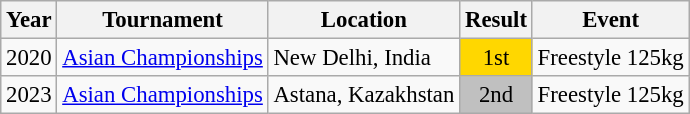<table class="wikitable" style="font-size:95%;">
<tr>
<th>Year</th>
<th>Tournament</th>
<th>Location</th>
<th>Result</th>
<th>Event</th>
</tr>
<tr>
<td>2020</td>
<td><a href='#'>Asian Championships</a></td>
<td>New Delhi, India</td>
<td align="center" bgcolor="gold">1st</td>
<td>Freestyle 125kg</td>
</tr>
<tr>
<td>2023</td>
<td><a href='#'>Asian Championships</a></td>
<td>Astana, Kazakhstan</td>
<td align="center" bgcolor="silver">2nd</td>
<td>Freestyle 125kg</td>
</tr>
</table>
